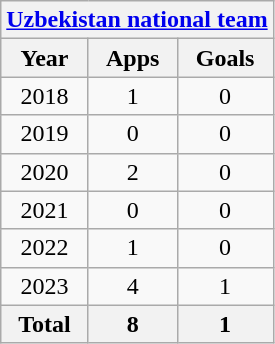<table class="wikitable" style="text-align:center">
<tr>
<th colspan=3><a href='#'>Uzbekistan national team</a></th>
</tr>
<tr>
<th>Year</th>
<th>Apps</th>
<th>Goals</th>
</tr>
<tr>
<td>2018</td>
<td>1</td>
<td>0</td>
</tr>
<tr>
<td>2019</td>
<td>0</td>
<td>0</td>
</tr>
<tr>
<td>2020</td>
<td>2</td>
<td>0</td>
</tr>
<tr>
<td>2021</td>
<td>0</td>
<td>0</td>
</tr>
<tr>
<td>2022</td>
<td>1</td>
<td>0</td>
</tr>
<tr>
<td>2023</td>
<td>4</td>
<td>1</td>
</tr>
<tr>
<th>Total</th>
<th>8</th>
<th>1</th>
</tr>
</table>
